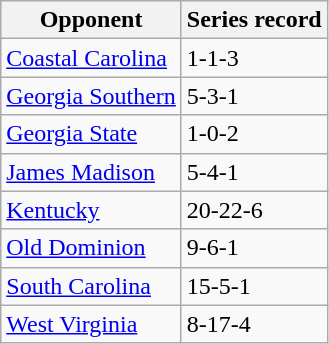<table class="wikitable">
<tr>
<th>Opponent</th>
<th>Series record</th>
</tr>
<tr>
<td><a href='#'>Coastal Carolina</a></td>
<td>1-1-3</td>
</tr>
<tr>
<td><a href='#'>Georgia Southern</a></td>
<td>5-3-1</td>
</tr>
<tr>
<td><a href='#'>Georgia State</a></td>
<td>1-0-2</td>
</tr>
<tr>
<td><a href='#'>James Madison</a></td>
<td>5-4-1</td>
</tr>
<tr>
<td><a href='#'>Kentucky</a></td>
<td>20-22-6</td>
</tr>
<tr>
<td><a href='#'>Old Dominion</a></td>
<td>9-6-1</td>
</tr>
<tr>
<td><a href='#'>South Carolina</a></td>
<td>15-5-1</td>
</tr>
<tr>
<td><a href='#'>West Virginia</a></td>
<td>8-17-4</td>
</tr>
</table>
